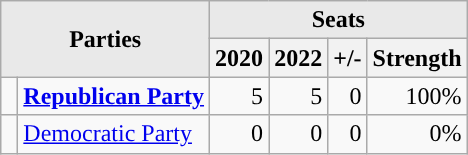<table class=wikitable>
<tr>
<th style="background-color:#E9E9E9" align=center rowspan=2 colspan=2>Parties</th>
<th style="background-color:#E9E9E9" align=center colspan=5>Seats</th>
</tr>
<tr bgcolor=#E9E9E9>
<th>2020</th>
<th>2022</th>
<th>+/-</th>
<th>Strength</th>
</tr>
<tr>
<td style="background-color:"> </td>
<td><strong><a href='#'>Republican Party</a></strong></td>
<td align=right>5</td>
<td align=right>5</td>
<td align=right>0</td>
<td align=right>100%</td>
</tr>
<tr>
<td style="background-color:"> </td>
<td><a href='#'>Democratic Party</a></td>
<td align=right>0</td>
<td align=right>0</td>
<td align=right>0</td>
<td align=right>0%</td>
</tr>
</table>
